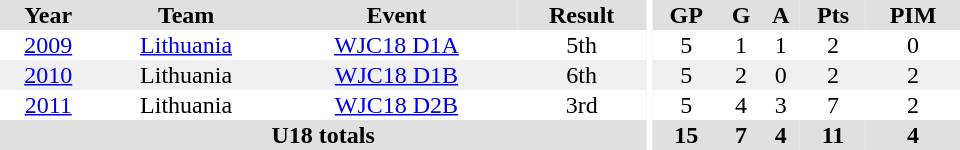<table border="0" cellpadding="1" cellspacing="0" ID="Table3" style="text-align:center; width:40em">
<tr ALIGN="center" bgcolor="#e0e0e0">
<th>Year</th>
<th>Team</th>
<th>Event</th>
<th>Result</th>
<th rowspan="99" bgcolor="#ffffff"></th>
<th>GP</th>
<th>G</th>
<th>A</th>
<th>Pts</th>
<th>PIM</th>
</tr>
<tr>
<td><a href='#'>2009</a></td>
<td><a href='#'>Lithuania</a></td>
<td><a href='#'>WJC18 D1A</a></td>
<td>5th</td>
<td>5</td>
<td>1</td>
<td>1</td>
<td>2</td>
<td>0</td>
</tr>
<tr ALIGN="center" bgcolor="#f0f0f0">
<td><a href='#'>2010</a></td>
<td>Lithuania</td>
<td><a href='#'>WJC18 D1B</a></td>
<td>6th</td>
<td>5</td>
<td>2</td>
<td>0</td>
<td>2</td>
<td>2</td>
</tr>
<tr>
<td><a href='#'>2011</a></td>
<td>Lithuania</td>
<td><a href='#'>WJC18 D2B</a></td>
<td>3rd</td>
<td>5</td>
<td>4</td>
<td>3</td>
<td>7</td>
<td>2</td>
</tr>
<tr ALIGN="center" bgcolor="#e0e0e0">
<th colspan=4>U18 totals</th>
<th>15</th>
<th>7</th>
<th>4</th>
<th>11</th>
<th>4</th>
</tr>
</table>
